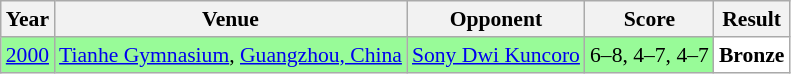<table class="sortable wikitable" style="font-size: 90%">
<tr>
<th>Year</th>
<th>Venue</th>
<th>Opponent</th>
<th>Score</th>
<th>Result</th>
</tr>
<tr style="background:#98FB98">
<td align="center"><a href='#'>2000</a></td>
<td align="left"><a href='#'>Tianhe Gymnasium</a>, <a href='#'>Guangzhou, China</a></td>
<td align="left"> <a href='#'>Sony Dwi Kuncoro</a></td>
<td align="left">6–8, 4–7, 4–7</td>
<td style="text-align:left; background:white"> <strong>Bronze</strong></td>
</tr>
</table>
